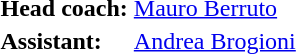<table>
<tr>
<td><strong>Head coach:</strong></td>
<td><a href='#'>Mauro Berruto</a></td>
</tr>
<tr>
<td><strong>Assistant:</strong></td>
<td><a href='#'>Andrea Brogioni</a></td>
</tr>
</table>
